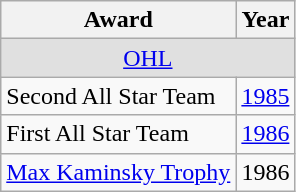<table class="wikitable">
<tr>
<th>Award</th>
<th>Year</th>
</tr>
<tr style="text-align:center; background:#e0e0e0">
<td colspan="2"><a href='#'>OHL</a></td>
</tr>
<tr>
<td>Second All Star Team</td>
<td><a href='#'>1985</a></td>
</tr>
<tr>
<td>First All Star Team</td>
<td><a href='#'>1986</a></td>
</tr>
<tr>
<td><a href='#'>Max Kaminsky Trophy</a></td>
<td>1986</td>
</tr>
</table>
